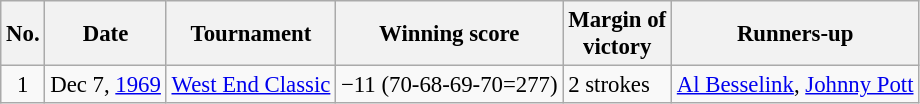<table class="wikitable" style="font-size:95%">
<tr>
<th>No.</th>
<th>Date</th>
<th>Tournament</th>
<th>Winning score</th>
<th>Margin of<br>victory</th>
<th>Runners-up</th>
</tr>
<tr>
<td align=center>1</td>
<td align=right>Dec 7, <a href='#'>1969</a></td>
<td><a href='#'>West End Classic</a></td>
<td>−11 (70-68-69-70=277)</td>
<td>2 strokes</td>
<td> <a href='#'>Al Besselink</a>,  <a href='#'>Johnny Pott</a></td>
</tr>
</table>
